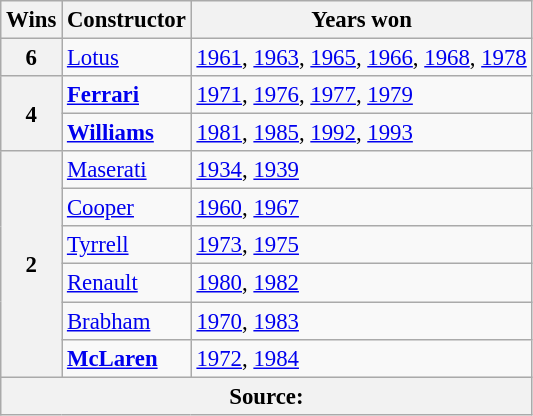<table class="wikitable" style="font-size: 95%;">
<tr>
<th>Wins</th>
<th>Constructor</th>
<th>Years won</th>
</tr>
<tr>
<th>6</th>
<td> <a href='#'>Lotus</a></td>
<td><span><a href='#'>1961</a>,</span> <a href='#'>1963</a>, <a href='#'>1965</a>, <span><a href='#'>1966</a>,</span> <a href='#'>1968</a>, <a href='#'>1978</a></td>
</tr>
<tr>
<th rowspan="2">4</th>
<td><strong> <a href='#'>Ferrari</a></strong></td>
<td><a href='#'>1971</a>, <a href='#'>1976</a>, <a href='#'>1977</a>, <a href='#'>1979</a></td>
</tr>
<tr>
<td><strong> <a href='#'>Williams</a></strong></td>
<td><span><a href='#'>1981</a>,</span> <a href='#'>1985</a>, <a href='#'>1992</a>, <a href='#'>1993</a></td>
</tr>
<tr>
<th rowspan="6">2</th>
<td> <a href='#'>Maserati</a></td>
<td><span><a href='#'>1934</a>, <a href='#'>1939</a></span></td>
</tr>
<tr>
<td> <a href='#'>Cooper</a></td>
<td><span><a href='#'>1960</a>,</span> <a href='#'>1967</a></td>
</tr>
<tr>
<td> <a href='#'>Tyrrell</a></td>
<td><a href='#'>1973</a>, <a href='#'>1975</a></td>
</tr>
<tr>
<td><strong></strong> <a href='#'>Renault</a></td>
<td><a href='#'>1980</a>, <a href='#'>1982</a></td>
</tr>
<tr>
<td> <a href='#'>Brabham</a></td>
<td><a href='#'>1970</a>, <a href='#'>1983</a></td>
</tr>
<tr>
<td><strong> <a href='#'>McLaren</a></strong></td>
<td><a href='#'>1972</a>, <a href='#'>1984</a></td>
</tr>
<tr>
<th colspan="3">Source:</th>
</tr>
</table>
